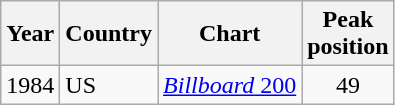<table class="wikitable plainrowheaders">
<tr>
<th>Year</th>
<th>Country</th>
<th>Chart</th>
<th>Peak <br> position</th>
</tr>
<tr>
<td>1984</td>
<td>US</td>
<td><a href='#'><em>Billboard</em> 200</a></td>
<td align="center">49</td>
</tr>
</table>
